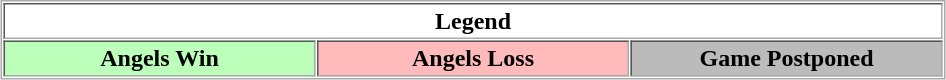<table align="center" border="1" cellpadding="2" cellspacing="1" style="border:1px solid #aaa">
<tr>
<th colspan="3">Legend</th>
</tr>
<tr>
<th bgcolor="bbffbb" width="202px">Angels Win</th>
<th bgcolor="ffbbbb" width="202px">Angels Loss</th>
<th bgcolor="bbbbbb" width="202px">Game Postponed</th>
</tr>
</table>
